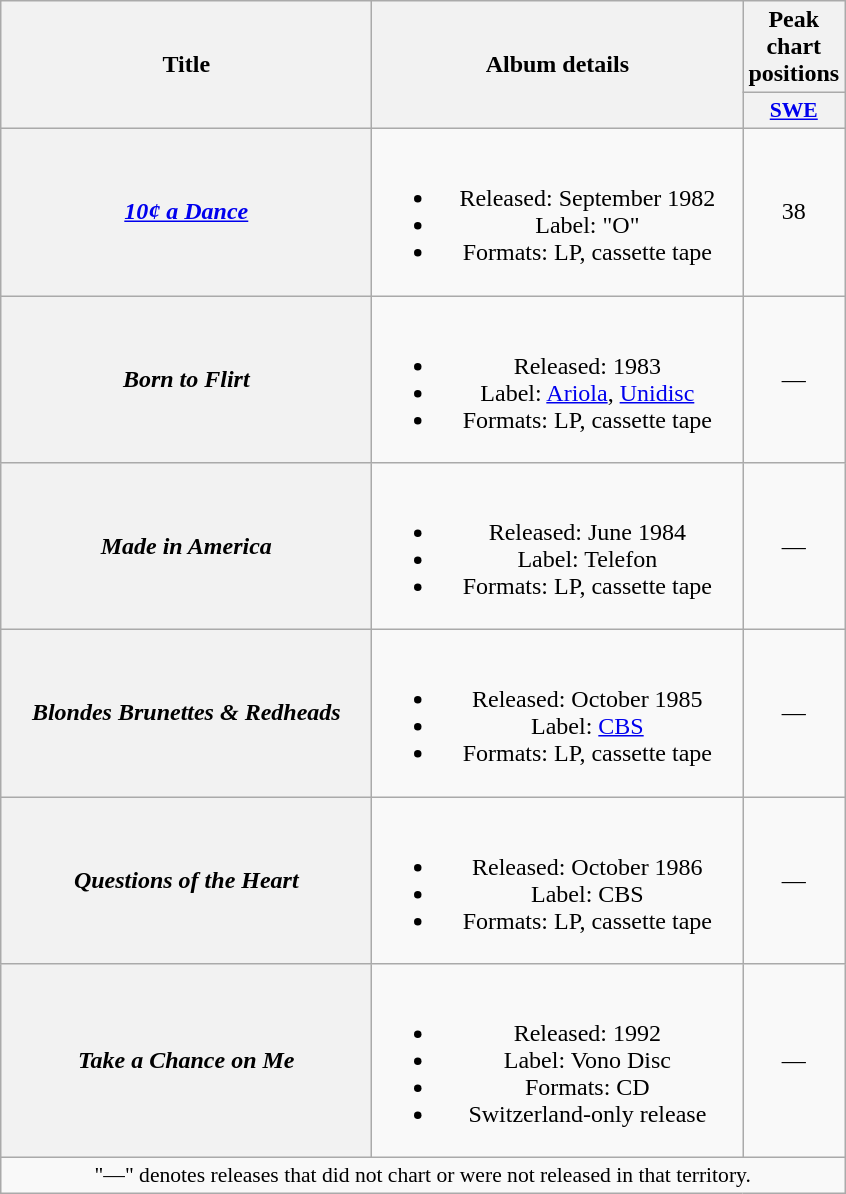<table class="wikitable plainrowheaders" style="text-align:center;">
<tr>
<th rowspan="2" scope="col" style="width:15em;">Title</th>
<th rowspan="2" scope="col" style="width:15em;">Album details</th>
<th>Peak chart positions</th>
</tr>
<tr>
<th scope="col" style="width:2em;font-size:90%;"><a href='#'>SWE</a><br></th>
</tr>
<tr>
<th scope="row"><em><a href='#'>10¢ a Dance</a></em></th>
<td><br><ul><li>Released: September 1982</li><li>Label: "O"</li><li>Formats: LP, cassette tape</li></ul></td>
<td>38</td>
</tr>
<tr>
<th scope="row"><em>Born to Flirt</em></th>
<td><br><ul><li>Released: 1983</li><li>Label: <a href='#'>Ariola</a>, <a href='#'>Unidisc</a></li><li>Formats: LP, cassette tape</li></ul></td>
<td>—</td>
</tr>
<tr>
<th scope="row"><em>Made in America</em></th>
<td><br><ul><li>Released: June 1984</li><li>Label: Telefon</li><li>Formats: LP, cassette tape</li></ul></td>
<td>—</td>
</tr>
<tr>
<th scope="row"><em>Blondes Brunettes & Redheads</em></th>
<td><br><ul><li>Released: October 1985</li><li>Label: <a href='#'>CBS</a></li><li>Formats: LP, cassette tape</li></ul></td>
<td>—</td>
</tr>
<tr>
<th scope="row"><em>Questions of the Heart</em></th>
<td><br><ul><li>Released: October 1986</li><li>Label: CBS</li><li>Formats: LP, cassette tape</li></ul></td>
<td>—</td>
</tr>
<tr>
<th scope="row"><em>Take a Chance on Me</em></th>
<td><br><ul><li>Released: 1992</li><li>Label: Vono Disc</li><li>Formats: CD</li><li>Switzerland-only release</li></ul></td>
<td>—</td>
</tr>
<tr>
<td colspan="3" style="font-size:90%">"—" denotes releases that did not chart or were not released in that territory.</td>
</tr>
</table>
